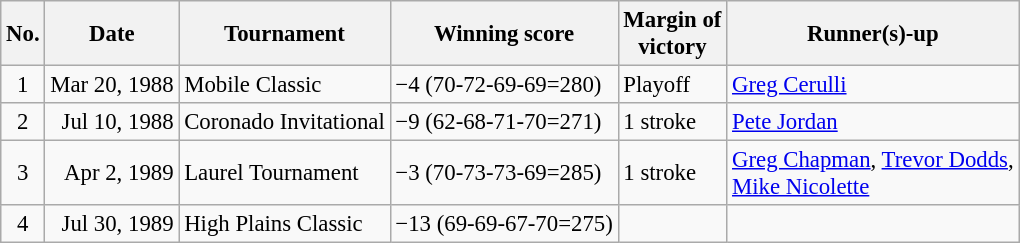<table class="wikitable" style="font-size:95%;">
<tr>
<th>No.</th>
<th>Date</th>
<th>Tournament</th>
<th>Winning score</th>
<th>Margin of<br>victory</th>
<th>Runner(s)-up</th>
</tr>
<tr>
<td align=center>1</td>
<td align=right>Mar 20, 1988</td>
<td>Mobile Classic</td>
<td>−4 (70-72-69-69=280)</td>
<td>Playoff</td>
<td> <a href='#'>Greg Cerulli</a></td>
</tr>
<tr>
<td align=center>2</td>
<td align=right>Jul 10, 1988</td>
<td>Coronado Invitational</td>
<td>−9 (62-68-71-70=271)</td>
<td>1 stroke</td>
<td> <a href='#'>Pete Jordan</a></td>
</tr>
<tr>
<td align=center>3</td>
<td align=right>Apr 2, 1989</td>
<td>Laurel Tournament</td>
<td>−3 (70-73-73-69=285)</td>
<td>1 stroke</td>
<td> <a href='#'>Greg Chapman</a>,  <a href='#'>Trevor Dodds</a>,<br> <a href='#'>Mike Nicolette</a></td>
</tr>
<tr>
<td align=center>4</td>
<td align=right>Jul 30, 1989</td>
<td>High Plains Classic</td>
<td>−13 (69-69-67-70=275)</td>
<td></td>
<td></td>
</tr>
</table>
